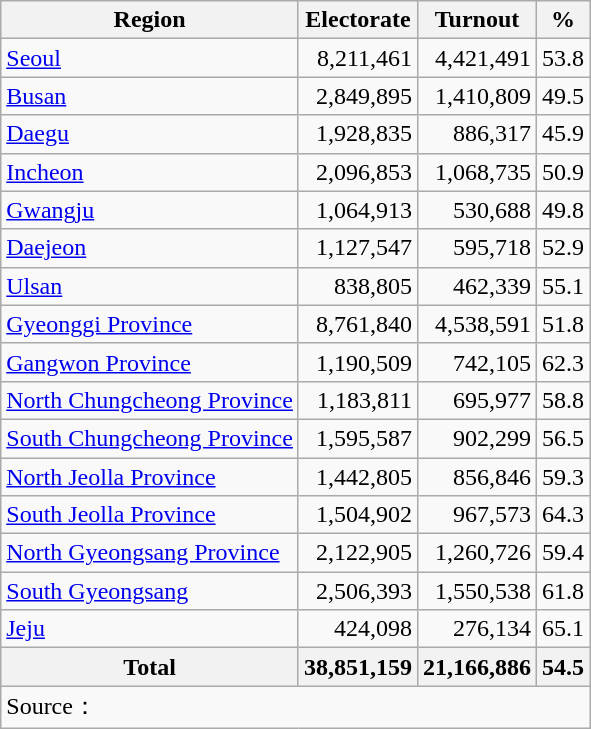<table class="wikitable">
<tr>
<th>Region</th>
<th>Electorate</th>
<th>Turnout</th>
<th>%</th>
</tr>
<tr>
<td><a href='#'>Seoul</a></td>
<td align="right">8,211,461</td>
<td align="right">4,421,491</td>
<td align="right">53.8</td>
</tr>
<tr>
<td><a href='#'>Busan</a></td>
<td align="right">2,849,895</td>
<td align="right">1,410,809</td>
<td align="right">49.5</td>
</tr>
<tr>
<td><a href='#'>Daegu</a></td>
<td align="right">1,928,835</td>
<td align="right">886,317</td>
<td align="right">45.9</td>
</tr>
<tr>
<td><a href='#'>Incheon</a></td>
<td align="right">2,096,853</td>
<td align="right">1,068,735</td>
<td align="right">50.9</td>
</tr>
<tr>
<td><a href='#'>Gwangju</a></td>
<td align="right">1,064,913</td>
<td align="right">530,688</td>
<td align="right">49.8</td>
</tr>
<tr>
<td><a href='#'>Daejeon</a></td>
<td align="right">1,127,547</td>
<td align="right">595,718</td>
<td align="right">52.9</td>
</tr>
<tr>
<td><a href='#'>Ulsan</a></td>
<td align="right">838,805</td>
<td align="right">462,339</td>
<td align="right">55.1</td>
</tr>
<tr>
<td><a href='#'>Gyeonggi Province</a></td>
<td align="right">8,761,840</td>
<td align="right">4,538,591</td>
<td align="right">51.8</td>
</tr>
<tr>
<td><a href='#'>Gangwon Province</a></td>
<td align="right">1,190,509</td>
<td align="right">742,105</td>
<td align="right">62.3</td>
</tr>
<tr>
<td><a href='#'>North Chungcheong Province</a></td>
<td align="right">1,183,811</td>
<td align="right">695,977</td>
<td align="right">58.8</td>
</tr>
<tr>
<td><a href='#'>South Chungcheong Province</a></td>
<td align="right">1,595,587</td>
<td align="right">902,299</td>
<td align="right">56.5</td>
</tr>
<tr>
<td><a href='#'>North Jeolla Province</a></td>
<td align="right">1,442,805</td>
<td align="right">856,846</td>
<td align="right">59.3</td>
</tr>
<tr>
<td><a href='#'>South Jeolla Province</a></td>
<td align="right">1,504,902</td>
<td align="right">967,573</td>
<td align="right">64.3</td>
</tr>
<tr>
<td><a href='#'>North Gyeongsang Province</a></td>
<td align="right">2,122,905</td>
<td align="right">1,260,726</td>
<td align="right">59.4</td>
</tr>
<tr>
<td><a href='#'>South Gyeongsang</a></td>
<td align="right">2,506,393</td>
<td align="right">1,550,538</td>
<td align="right">61.8</td>
</tr>
<tr>
<td><a href='#'>Jeju</a></td>
<td align="right">424,098</td>
<td align="right">276,134</td>
<td align="right">65.1</td>
</tr>
<tr>
<th>Total</th>
<th>38,851,159</th>
<th>21,166,886</th>
<th>54.5</th>
</tr>
<tr>
<td colspan="4">Source：</td>
</tr>
</table>
